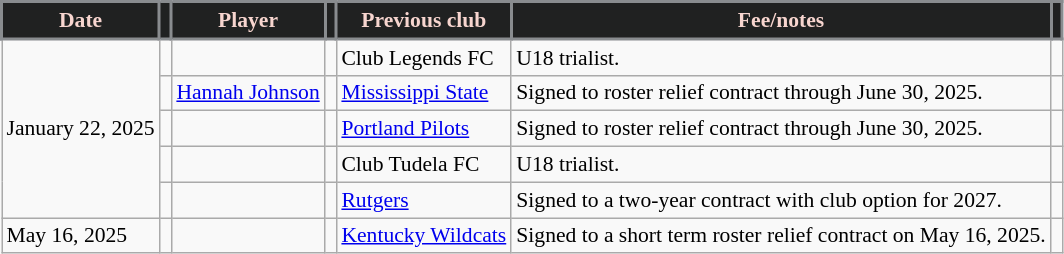<table class="wikitable sortable" style="font-size:90%;">
<tr>
<th data-sort-type="date" scope="col" style="background:#202121; color:#F7D5CF; border:2px solid #898C8F;">Date</th>
<th scope="col" style="background:#202121; color:#F7D5CF; border:2px solid #898C8F;"></th>
<th scope="col" style="background:#202121; color:#F7D5CF; border:2px solid #898C8F;">Player</th>
<th scope="col" style="background:#202121; color:#F7D5CF; border:2px solid #898C8F;"></th>
<th scope="col" style="background:#202121; color:#F7D5CF; border:2px solid #898C8F;">Previous club</th>
<th scope="col" style="background:#202121; color:#F7D5CF; border:2px solid #898C8F;">Fee/notes</th>
<th scope="col" style="background:#202121; color:#F7D5CF; border:2px solid #898C8F;"></th>
</tr>
<tr>
<td rowspan="5">January 22, 2025</td>
<td></td>
<td></td>
<td></td>
<td> Club Legends FC</td>
<td>U18 trialist.</td>
<td></td>
</tr>
<tr>
<td></td>
<td><a href='#'>Hannah Johnson</a></td>
<td></td>
<td> <a href='#'>Mississippi State</a></td>
<td>Signed to roster relief contract through June 30, 2025.</td>
<td></td>
</tr>
<tr>
<td></td>
<td></td>
<td></td>
<td> <a href='#'>Portland Pilots</a></td>
<td>Signed to roster relief contract through June 30, 2025.</td>
<td></td>
</tr>
<tr>
<td></td>
<td></td>
<td></td>
<td> Club Tudela FC</td>
<td>U18 trialist.</td>
<td></td>
</tr>
<tr>
<td></td>
<td></td>
<td></td>
<td> <a href='#'>Rutgers</a></td>
<td>Signed to a two-year contract with club option for 2027.</td>
<td></td>
</tr>
<tr>
<td>May 16, 2025</td>
<td></td>
<td></td>
<td></td>
<td> <a href='#'>Kentucky Wildcats</a></td>
<td>Signed to a short term roster relief contract on May 16, 2025.</td>
<td></td>
</tr>
</table>
